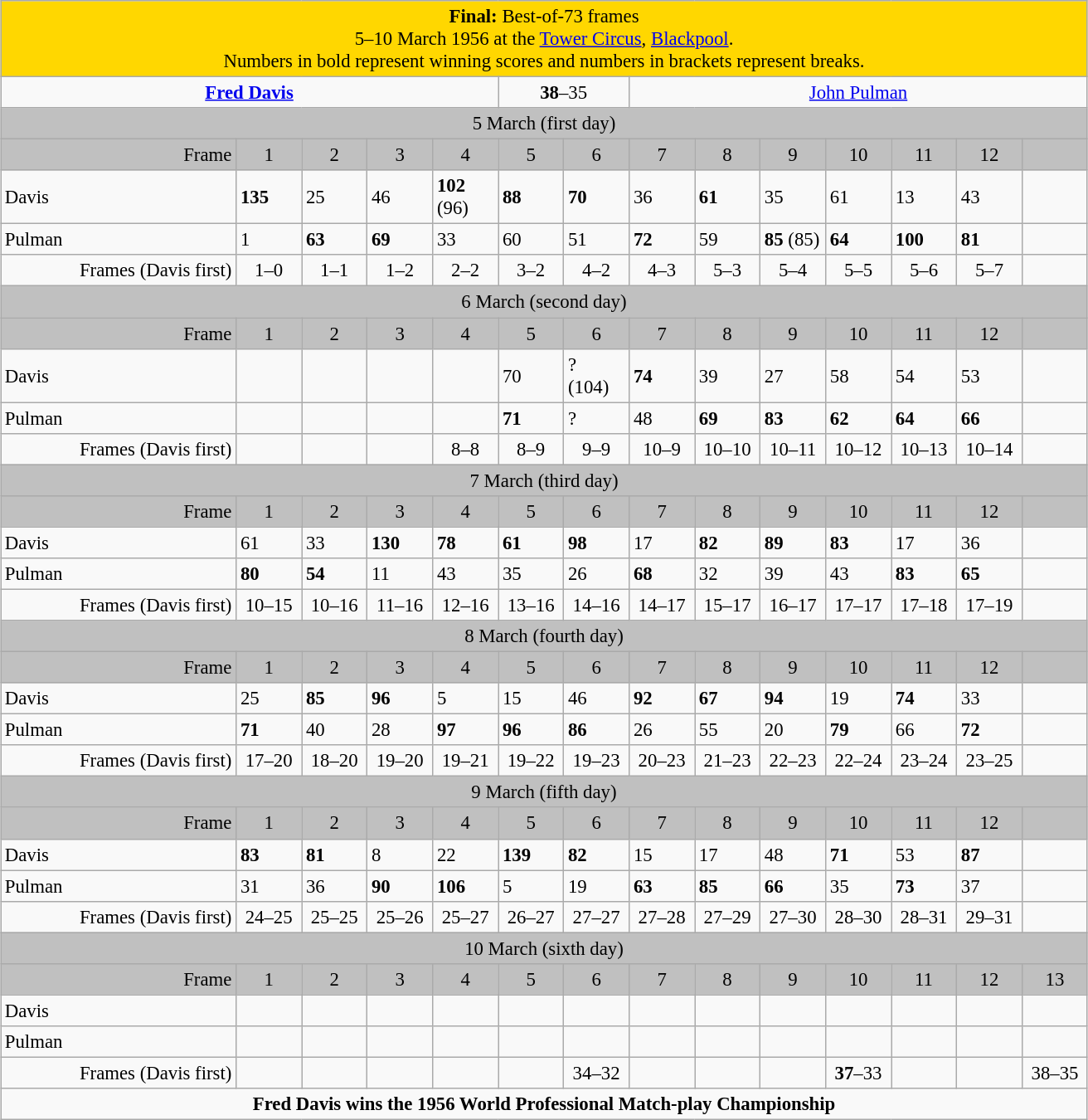<table class="wikitable"  style="font-size: 95%; margin: 1em auto 1em auto;">
<tr>
<td colspan=14 align="center" bgcolor="#ffd700"><strong>Final:</strong> Best-of-73 frames<br>5–10 March 1956 at the <a href='#'>Tower Circus</a>, <a href='#'>Blackpool</a>.<br>Numbers in bold represent winning scores and numbers in brackets represent breaks.</td>
</tr>
<tr>
<td colspan=5 align="center"><strong><a href='#'>Fred Davis</a></strong> <br> </td>
<td colspan=2 align="center"><strong>38</strong>–35</td>
<td colspan=7 align="center"><a href='#'>John Pulman</a> <br> </td>
</tr>
<tr>
<td colspan=14; style="background: silver;" align="center">5 March (first day)</td>
</tr>
<tr>
<td style="width: 12em;; background: silver;" align="right">Frame</td>
<td style="width: 3em; background: silver;" align="center">1</td>
<td style="width: 3em; background: silver;" align="center">2</td>
<td style="width: 3em; background: silver;" align="center">3</td>
<td style="width: 3em; background: silver;" align="center">4</td>
<td style="width: 3em; background: silver;" align="center">5</td>
<td style="width: 3em; background: silver;" align="center">6</td>
<td style="width: 3em; background: silver;" align="center">7</td>
<td style="width: 3em; background: silver;" align="center">8</td>
<td style="width: 3em; background: silver;" align="center">9</td>
<td style="width: 3em; background: silver;" align="center">10</td>
<td style="width: 3em; background: silver;" align="center">11</td>
<td style="width: 3em; background: silver;" align="center">12</td>
<td style="width: 3em; background: silver;" align="center"></td>
</tr>
<tr>
<td>Davis<br></td>
<td><strong>135</strong></td>
<td>25</td>
<td>46</td>
<td><strong>102</strong> (96)</td>
<td><strong>88</strong></td>
<td><strong>70</strong></td>
<td>36</td>
<td><strong>61</strong></td>
<td>35</td>
<td>61</td>
<td>13</td>
<td>43</td>
<td></td>
</tr>
<tr>
<td>Pulman<br></td>
<td>1</td>
<td><strong>63</strong></td>
<td><strong>69</strong></td>
<td>33</td>
<td>60</td>
<td>51</td>
<td><strong>72</strong></td>
<td>59</td>
<td><strong>85</strong> (85)</td>
<td><strong>64</strong></td>
<td><strong>100</strong></td>
<td><strong>81</strong></td>
<td></td>
</tr>
<tr>
<td align="right">Frames (Davis first)</td>
<td align="center">1–0</td>
<td align="center">1–1</td>
<td align="center">1–2</td>
<td align="center">2–2</td>
<td align="center">3–2</td>
<td align="center">4–2</td>
<td align="center">4–3</td>
<td align="center">5–3</td>
<td align="center">5–4</td>
<td align="center">5–5</td>
<td align="center">5–6</td>
<td align="center">5–7</td>
<td></td>
</tr>
<tr>
<td colspan=14; style="background: silver;" align="center">6 March (second day)</td>
</tr>
<tr>
<td style="width: 12em;; background: silver;" align="right">Frame</td>
<td style="width: 3em; background: silver;" align="center">1</td>
<td style="width: 3em; background: silver;" align="center">2</td>
<td style="width: 3em; background: silver;" align="center">3</td>
<td style="width: 3em; background: silver;" align="center">4</td>
<td style="width: 3em; background: silver;" align="center">5</td>
<td style="width: 3em; background: silver;" align="center">6</td>
<td style="width: 3em; background: silver;" align="center">7</td>
<td style="width: 3em; background: silver;" align="center">8</td>
<td style="width: 3em; background: silver;" align="center">9</td>
<td style="width: 3em; background: silver;" align="center">10</td>
<td style="width: 3em; background: silver;" align="center">11</td>
<td style="width: 3em; background: silver;" align="center">12</td>
<td style="width: 3em; background: silver;" align="center"></td>
</tr>
<tr>
<td>Davis<br></td>
<td></td>
<td></td>
<td></td>
<td></td>
<td>70</td>
<td>?<br>(104)</td>
<td><strong>74</strong></td>
<td>39</td>
<td>27</td>
<td>58</td>
<td>54</td>
<td>53</td>
<td></td>
</tr>
<tr>
<td>Pulman<br></td>
<td></td>
<td></td>
<td></td>
<td></td>
<td><strong>71</strong></td>
<td>?</td>
<td>48</td>
<td><strong>69</strong></td>
<td><strong>83</strong></td>
<td><strong>62</strong></td>
<td><strong>64</strong></td>
<td><strong>66</strong></td>
<td></td>
</tr>
<tr>
<td align="right">Frames (Davis first)</td>
<td align="center"></td>
<td align="center"></td>
<td align="center"></td>
<td align="center">8–8</td>
<td align="center">8–9</td>
<td align="center">9–9</td>
<td align="center">10–9</td>
<td align="center">10–10</td>
<td align="center">10–11</td>
<td align="center">10–12</td>
<td align="center">10–13</td>
<td align="center">10–14</td>
<td></td>
</tr>
<tr>
<td colspan=14; style="background: silver;" align="center">7 March (third day)</td>
</tr>
<tr>
<td style="width: 12em;; background: silver;" align="right">Frame</td>
<td style="width: 3em; background: silver;" align="center">1</td>
<td style="width: 3em; background: silver;" align="center">2</td>
<td style="width: 3em; background: silver;" align="center">3</td>
<td style="width: 3em; background: silver;" align="center">4</td>
<td style="width: 3em; background: silver;" align="center">5</td>
<td style="width: 3em; background: silver;" align="center">6</td>
<td style="width: 3em; background: silver;" align="center">7</td>
<td style="width: 3em; background: silver;" align="center">8</td>
<td style="width: 3em; background: silver;" align="center">9</td>
<td style="width: 3em; background: silver;" align="center">10</td>
<td style="width: 3em; background: silver;" align="center">11</td>
<td style="width: 3em; background: silver;" align="center">12</td>
<td style="width: 3em; background: silver;" align="center"></td>
</tr>
<tr>
<td>Davis<br></td>
<td>61</td>
<td>33</td>
<td><strong>130</strong></td>
<td><strong>78</strong></td>
<td><strong>61</strong></td>
<td><strong>98</strong></td>
<td>17</td>
<td><strong>82</strong></td>
<td><strong>89</strong></td>
<td><strong>83</strong></td>
<td>17</td>
<td>36</td>
<td></td>
</tr>
<tr>
<td>Pulman<br></td>
<td><strong>80</strong></td>
<td><strong>54</strong></td>
<td>11</td>
<td>43</td>
<td>35</td>
<td>26</td>
<td><strong>68</strong></td>
<td>32</td>
<td>39</td>
<td>43</td>
<td><strong>83</strong></td>
<td><strong>65</strong></td>
<td></td>
</tr>
<tr>
<td align="right">Frames (Davis first)</td>
<td align="center">10–15</td>
<td align="center">10–16</td>
<td align="center">11–16</td>
<td align="center">12–16</td>
<td align="center">13–16</td>
<td align="center">14–16</td>
<td align="center">14–17</td>
<td align="center">15–17</td>
<td align="center">16–17</td>
<td align="center">17–17</td>
<td align="center">17–18</td>
<td align="center">17–19</td>
<td align="center"></td>
</tr>
<tr>
<td colspan=14; style="background: silver;" align="center">8 March (fourth day)</td>
</tr>
<tr>
<td style="width: 12em;; background: silver;" align="right">Frame</td>
<td style="width: 3em; background: silver;" align="center">1</td>
<td style="width: 3em; background: silver;" align="center">2</td>
<td style="width: 3em; background: silver;" align="center">3</td>
<td style="width: 3em; background: silver;" align="center">4</td>
<td style="width: 3em; background: silver;" align="center">5</td>
<td style="width: 3em; background: silver;" align="center">6</td>
<td style="width: 3em; background: silver;" align="center">7</td>
<td style="width: 3em; background: silver;" align="center">8</td>
<td style="width: 3em; background: silver;" align="center">9</td>
<td style="width: 3em; background: silver;" align="center">10</td>
<td style="width: 3em; background: silver;" align="center">11</td>
<td style="width: 3em; background: silver;" align="center">12</td>
<td style="width: 3em; background: silver;" align="center"></td>
</tr>
<tr>
<td>Davis<br></td>
<td>25</td>
<td><strong>85</strong></td>
<td><strong>96</strong></td>
<td>5</td>
<td>15</td>
<td>46</td>
<td><strong>92</strong></td>
<td><strong>67</strong></td>
<td><strong>94</strong></td>
<td>19</td>
<td><strong>74</strong></td>
<td>33</td>
<td></td>
</tr>
<tr>
<td>Pulman<br></td>
<td><strong>71</strong></td>
<td>40</td>
<td>28</td>
<td><strong>97</strong></td>
<td><strong>96</strong></td>
<td><strong>86</strong></td>
<td>26</td>
<td>55</td>
<td>20</td>
<td><strong>79</strong></td>
<td>66</td>
<td><strong>72</strong></td>
<td></td>
</tr>
<tr>
<td align="right">Frames (Davis first)</td>
<td align="center">17–20</td>
<td align="center">18–20</td>
<td align="center">19–20</td>
<td align="center">19–21</td>
<td align="center">19–22</td>
<td align="center">19–23</td>
<td align="center">20–23</td>
<td align="center">21–23</td>
<td align="center">22–23</td>
<td align="center">22–24</td>
<td align="center">23–24</td>
<td align="center">23–25</td>
<td></td>
</tr>
<tr>
<td colspan=14; style="background: silver;" align="center">9 March (fifth day)</td>
</tr>
<tr>
<td style="width: 12em;; background: silver;" align="right">Frame</td>
<td style="width: 3em; background: silver;" align="center">1</td>
<td style="width: 3em; background: silver;" align="center">2</td>
<td style="width: 3em; background: silver;" align="center">3</td>
<td style="width: 3em; background: silver;" align="center">4</td>
<td style="width: 3em; background: silver;" align="center">5</td>
<td style="width: 3em; background: silver;" align="center">6</td>
<td style="width: 3em; background: silver;" align="center">7</td>
<td style="width: 3em; background: silver;" align="center">8</td>
<td style="width: 3em; background: silver;" align="center">9</td>
<td style="width: 3em; background: silver;" align="center">10</td>
<td style="width: 3em; background: silver;" align="center">11</td>
<td style="width: 3em; background: silver;" align="center">12</td>
<td style="width: 3em; background: silver;" align="center"></td>
</tr>
<tr>
<td>Davis<br></td>
<td><strong>83</strong></td>
<td><strong>81</strong></td>
<td>8</td>
<td>22</td>
<td><strong>139</strong></td>
<td><strong>82</strong></td>
<td>15</td>
<td>17</td>
<td>48</td>
<td><strong>71</strong></td>
<td>53</td>
<td><strong>87</strong></td>
<td></td>
</tr>
<tr>
<td>Pulman<br></td>
<td>31</td>
<td>36</td>
<td><strong>90</strong></td>
<td><strong>106</strong></td>
<td>5</td>
<td>19</td>
<td><strong>63</strong></td>
<td><strong>85</strong></td>
<td><strong>66</strong></td>
<td>35</td>
<td><strong>73</strong></td>
<td>37</td>
<td></td>
</tr>
<tr>
<td align="right">Frames (Davis first)</td>
<td align="center">24–25</td>
<td align="center">25–25</td>
<td align="center">25–26</td>
<td align="center">25–27</td>
<td align="center">26–27</td>
<td align="center">27–27</td>
<td align="center">27–28</td>
<td align="center">27–29</td>
<td align="center">27–30</td>
<td align="center">28–30</td>
<td align="center">28–31</td>
<td align="center">29–31</td>
<td></td>
</tr>
<tr>
<td colspan=14; style="background: silver;" align="center">10 March (sixth day)</td>
</tr>
<tr>
<td style="width: 12em;; background: silver;" align="right">Frame</td>
<td style="width: 3em; background: silver;" align="center">1</td>
<td style="width: 3em; background: silver;" align="center">2</td>
<td style="width: 3em; background: silver;" align="center">3</td>
<td style="width: 3em; background: silver;" align="center">4</td>
<td style="width: 3em; background: silver;" align="center">5</td>
<td style="width: 3em; background: silver;" align="center">6</td>
<td style="width: 3em; background: silver;" align="center">7</td>
<td style="width: 3em; background: silver;" align="center">8</td>
<td style="width: 3em; background: silver;" align="center">9</td>
<td style="width: 3em; background: silver;" align="center">10</td>
<td style="width: 3em; background: silver;" align="center">11</td>
<td style="width: 3em; background: silver;" align="center">12</td>
<td style="width: 3em; background: silver;" align="center">13</td>
</tr>
<tr>
<td>Davis<br></td>
<td></td>
<td></td>
<td></td>
<td></td>
<td></td>
<td></td>
<td></td>
<td></td>
<td></td>
<td></td>
<td></td>
<td></td>
<td></td>
</tr>
<tr>
<td>Pulman<br></td>
<td></td>
<td></td>
<td></td>
<td></td>
<td></td>
<td></td>
<td></td>
<td></td>
<td></td>
<td></td>
<td></td>
<td></td>
<td></td>
</tr>
<tr>
<td align="right">Frames (Davis first)</td>
<td align="center"></td>
<td align="center"></td>
<td align="center"></td>
<td align="center"></td>
<td align="center"></td>
<td align="center">34–32</td>
<td align="center"></td>
<td align="center"></td>
<td align="center"></td>
<td align="center"><strong>37</strong>–33</td>
<td align="center"></td>
<td align="center"></td>
<td align="center">38–35</td>
</tr>
<tr>
<td colspan=14 align="center"><strong>Fred Davis wins the 1956 World Professional Match-play Championship</strong></td>
</tr>
</table>
